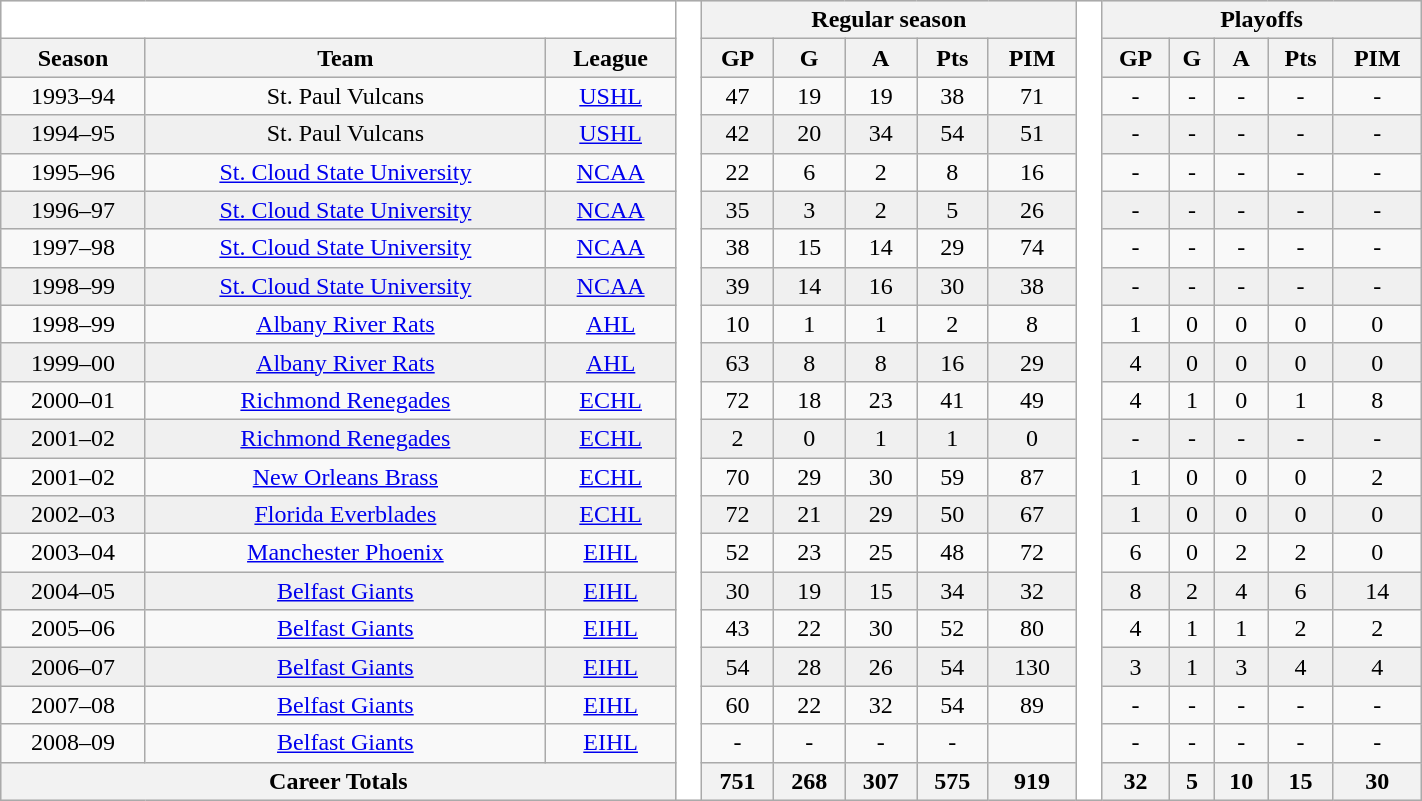<table class="wikitable"| BORDER="0" CELLPADDING="1" CELLSPACING="0" width="75%" style="text-align:center">
<tr style="background:#e0e0e0;">
<th colspan="3" style="background:#ffffff;"> </th>
<th rowspan="99" style="background:#ffffff;"> </th>
<th colspan="5">Regular season</th>
<th rowspan="99" style="background:#ffffff;"> </th>
<th colspan="5">Playoffs</th>
</tr>
<tr style="background:#e0e0e0;">
<th>Season</th>
<th>Team</th>
<th>League</th>
<th>GP</th>
<th>G</th>
<th>A</th>
<th>Pts</th>
<th>PIM</th>
<th>GP</th>
<th>G</th>
<th>A</th>
<th>Pts</th>
<th>PIM</th>
</tr>
<tr ALIGN="center">
<td>1993–94</td>
<td>St. Paul Vulcans</td>
<td><a href='#'>USHL</a></td>
<td>47</td>
<td>19</td>
<td>19</td>
<td>38</td>
<td>71</td>
<td>-</td>
<td>-</td>
<td>-</td>
<td>-</td>
<td>-</td>
</tr>
<tr ALIGN="center" style="background:#f0f0f0;">
<td>1994–95</td>
<td>St. Paul Vulcans</td>
<td><a href='#'>USHL</a></td>
<td>42</td>
<td>20</td>
<td>34</td>
<td>54</td>
<td>51</td>
<td>-</td>
<td>-</td>
<td>-</td>
<td>-</td>
<td>-</td>
</tr>
<tr ALIGN="center">
<td>1995–96</td>
<td><a href='#'>St. Cloud State University</a></td>
<td><a href='#'>NCAA</a></td>
<td>22</td>
<td>6</td>
<td>2</td>
<td>8</td>
<td>16</td>
<td>-</td>
<td>-</td>
<td>-</td>
<td>-</td>
<td>-</td>
</tr>
<tr ALIGN="center" style="background:#f0f0f0;">
<td>1996–97</td>
<td><a href='#'>St. Cloud State University</a></td>
<td><a href='#'>NCAA</a></td>
<td>35</td>
<td>3</td>
<td>2</td>
<td>5</td>
<td>26</td>
<td>-</td>
<td>-</td>
<td>-</td>
<td>-</td>
<td>-</td>
</tr>
<tr ALIGN="center">
<td>1997–98</td>
<td><a href='#'>St. Cloud State University</a></td>
<td><a href='#'>NCAA</a></td>
<td>38</td>
<td>15</td>
<td>14</td>
<td>29</td>
<td>74</td>
<td>-</td>
<td>-</td>
<td>-</td>
<td>-</td>
<td>-</td>
</tr>
<tr ALIGN="center" style="background:#f0f0f0;">
<td>1998–99</td>
<td><a href='#'>St. Cloud State University</a></td>
<td><a href='#'>NCAA</a></td>
<td>39</td>
<td>14</td>
<td>16</td>
<td>30</td>
<td>38</td>
<td>-</td>
<td>-</td>
<td>-</td>
<td>-</td>
<td>-</td>
</tr>
<tr ALIGN="center">
<td>1998–99</td>
<td><a href='#'>Albany River Rats</a></td>
<td><a href='#'>AHL</a></td>
<td>10</td>
<td>1</td>
<td>1</td>
<td>2</td>
<td>8</td>
<td>1</td>
<td>0</td>
<td>0</td>
<td>0</td>
<td>0</td>
</tr>
<tr ALIGN="center" style="background:#f0f0f0;">
<td>1999–00</td>
<td><a href='#'>Albany River Rats</a></td>
<td><a href='#'>AHL</a></td>
<td>63</td>
<td>8</td>
<td>8</td>
<td>16</td>
<td>29</td>
<td>4</td>
<td>0</td>
<td>0</td>
<td>0</td>
<td>0</td>
</tr>
<tr ALIGN="center">
<td>2000–01</td>
<td><a href='#'>Richmond Renegades</a></td>
<td><a href='#'>ECHL</a></td>
<td>72</td>
<td>18</td>
<td>23</td>
<td>41</td>
<td>49</td>
<td>4</td>
<td>1</td>
<td>0</td>
<td>1</td>
<td>8</td>
</tr>
<tr ALIGN="center" style="background:#f0f0f0;">
<td>2001–02</td>
<td><a href='#'>Richmond Renegades</a></td>
<td><a href='#'>ECHL</a></td>
<td>2</td>
<td>0</td>
<td>1</td>
<td>1</td>
<td>0</td>
<td>-</td>
<td>-</td>
<td>-</td>
<td>-</td>
<td>-</td>
</tr>
<tr ALIGN="center">
<td>2001–02</td>
<td><a href='#'>New Orleans Brass</a></td>
<td><a href='#'>ECHL</a></td>
<td>70</td>
<td>29</td>
<td>30</td>
<td>59</td>
<td>87</td>
<td>1</td>
<td>0</td>
<td>0</td>
<td>0</td>
<td>2</td>
</tr>
<tr ALIGN="center" style="background:#f0f0f0;">
<td>2002–03</td>
<td><a href='#'>Florida Everblades</a></td>
<td><a href='#'>ECHL</a></td>
<td>72</td>
<td>21</td>
<td>29</td>
<td>50</td>
<td>67</td>
<td>1</td>
<td>0</td>
<td>0</td>
<td>0</td>
<td>0</td>
</tr>
<tr ALIGN="center">
<td>2003–04</td>
<td><a href='#'>Manchester Phoenix</a></td>
<td><a href='#'>EIHL</a></td>
<td>52</td>
<td>23</td>
<td>25</td>
<td>48</td>
<td>72</td>
<td>6</td>
<td>0</td>
<td>2</td>
<td>2</td>
<td>0</td>
</tr>
<tr ALIGN="center" style="background:#f0f0f0;">
<td>2004–05</td>
<td><a href='#'>Belfast Giants</a></td>
<td><a href='#'>EIHL</a></td>
<td>30</td>
<td>19</td>
<td>15</td>
<td>34</td>
<td>32</td>
<td>8</td>
<td>2</td>
<td>4</td>
<td>6</td>
<td>14</td>
</tr>
<tr ALIGN="center">
<td>2005–06</td>
<td><a href='#'>Belfast Giants</a></td>
<td><a href='#'>EIHL</a></td>
<td>43</td>
<td>22</td>
<td>30</td>
<td>52</td>
<td>80</td>
<td>4</td>
<td>1</td>
<td>1</td>
<td>2</td>
<td>2</td>
</tr>
<tr ALIGN="center" style="background:#f0f0f0;">
<td>2006–07</td>
<td><a href='#'>Belfast Giants</a></td>
<td><a href='#'>EIHL</a></td>
<td>54</td>
<td>28</td>
<td>26</td>
<td>54</td>
<td>130</td>
<td>3</td>
<td>1</td>
<td>3</td>
<td>4</td>
<td>4</td>
</tr>
<tr ALIGN="center">
<td>2007–08</td>
<td><a href='#'>Belfast Giants</a></td>
<td><a href='#'>EIHL</a></td>
<td>60</td>
<td>22</td>
<td>32</td>
<td>54</td>
<td>89</td>
<td>-</td>
<td>-</td>
<td>-</td>
<td>-</td>
<td>-</td>
</tr>
<tr ALIGN="center">
<td>2008–09</td>
<td><a href='#'>Belfast Giants</a></td>
<td><a href='#'>EIHL</a></td>
<td>-</td>
<td>-</td>
<td>-</td>
<td>-</td>
<td></td>
<td>-</td>
<td>-</td>
<td>-</td>
<td>-</td>
<td>-</td>
</tr>
<tr style="background:#e0e0e0;" style="background:#f0f0f0;">
<th colspan="3">Career Totals</th>
<th>751</th>
<th>268</th>
<th>307</th>
<th>575</th>
<th>919</th>
<th>32</th>
<th>5</th>
<th>10</th>
<th>15</th>
<th>30</th>
</tr>
</table>
